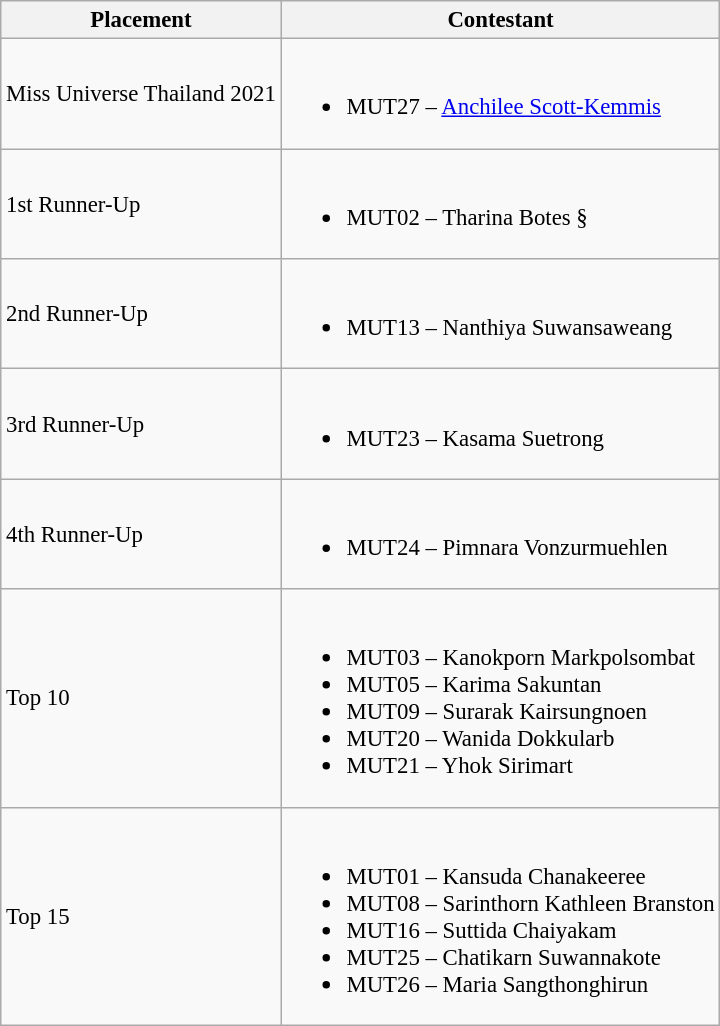<table class="wikitable" style="font-size: 95%;">
<tr>
<th>Placement</th>
<th>Contestant</th>
</tr>
<tr>
<td>Miss Universe Thailand 2021</td>
<td><br><ul><li>MUT27 – <a href='#'>Anchilee Scott-Kemmis</a></li></ul></td>
</tr>
<tr>
<td>1st Runner-Up</td>
<td><br><ul><li>MUT02 – Tharina Botes §</li></ul></td>
</tr>
<tr>
<td>2nd Runner-Up</td>
<td><br><ul><li>MUT13 – Nanthiya Suwansaweang</li></ul></td>
</tr>
<tr>
<td>3rd Runner-Up</td>
<td><br><ul><li>MUT23 – Kasama Suetrong</li></ul></td>
</tr>
<tr>
<td>4th Runner-Up</td>
<td><br><ul><li>MUT24 – Pimnara Vonzurmuehlen</li></ul></td>
</tr>
<tr>
<td>Top 10</td>
<td><br><ul><li>MUT03 – Kanokporn Markpolsombat</li><li>MUT05 – Karima Sakuntan</li><li>MUT09 – Surarak Kairsungnoen</li><li>MUT20 – Wanida Dokkularb</li><li>MUT21 – Yhok Sirimart</li></ul></td>
</tr>
<tr>
<td>Top 15</td>
<td><br><ul><li>MUT01 – Kansuda Chanakeeree</li><li>MUT08 – Sarinthorn Kathleen Branston</li><li>MUT16 – Suttida Chaiyakam</li><li>MUT25 – Chatikarn Suwannakote</li><li>MUT26 – Maria Sangthonghirun</li></ul></td>
</tr>
</table>
